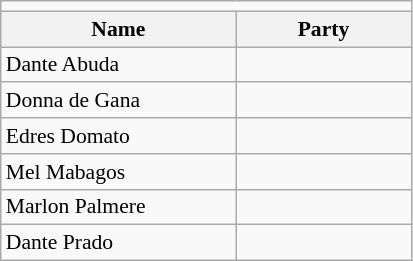<table class=wikitable style="font-size:90%">
<tr>
<td colspan=4 bgcolor=></td>
</tr>
<tr>
<th width=150px>Name</th>
<th colspan=2 width=110px>Party</th>
</tr>
<tr>
<td>Dante Abuda</td>
<td></td>
</tr>
<tr>
<td>Donna de Gana</td>
<td></td>
</tr>
<tr>
<td>Edres Domato</td>
<td></td>
</tr>
<tr>
<td>Mel Mabagos</td>
<td></td>
</tr>
<tr>
<td>Marlon Palmere</td>
<td></td>
</tr>
<tr>
<td>Dante Prado</td>
<td></td>
</tr>
</table>
